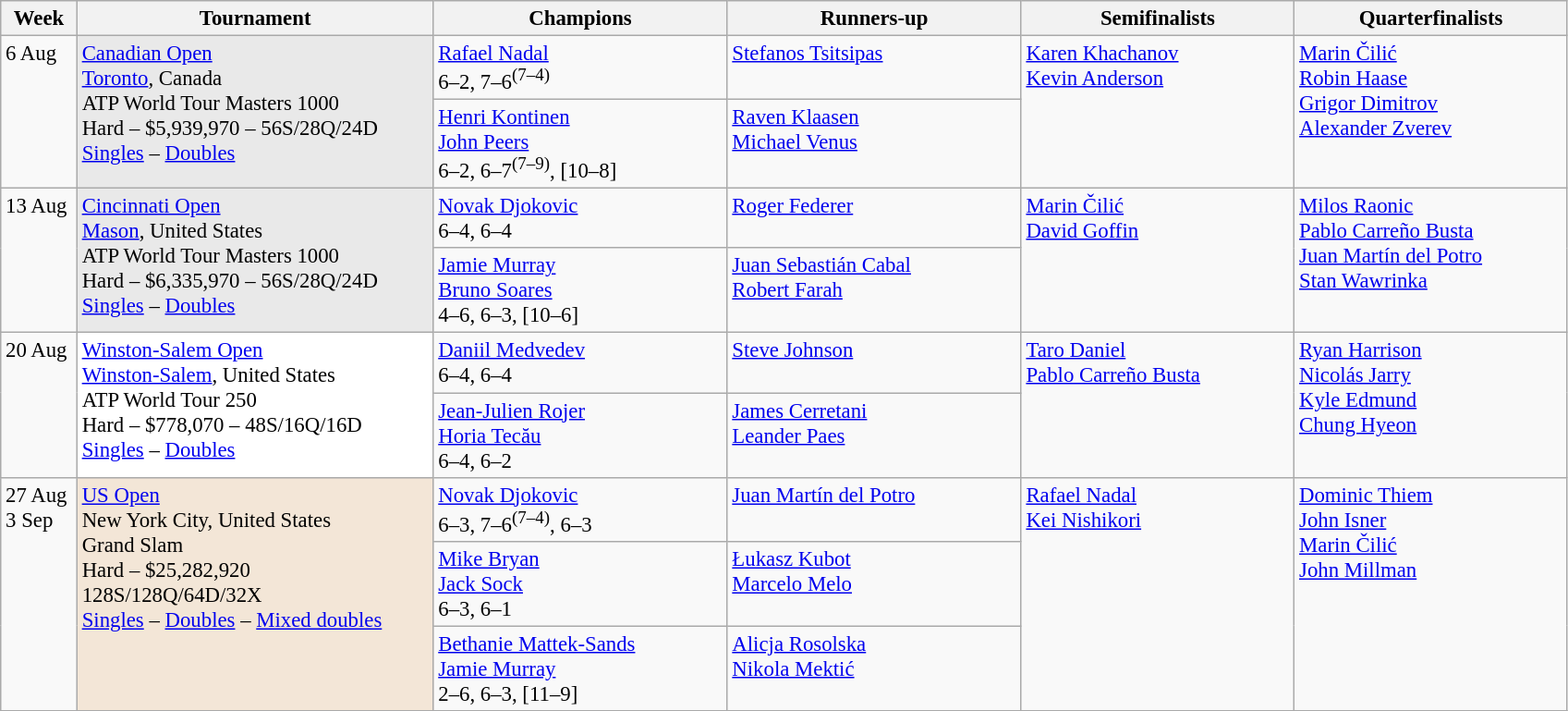<table class=wikitable style=font-size:95%>
<tr>
<th style="width:48px;">Week</th>
<th style="width:250px;">Tournament</th>
<th style="width:205px;">Champions</th>
<th style="width:205px;">Runners-up</th>
<th style="width:190px;">Semifinalists</th>
<th style="width:190px;">Quarterfinalists</th>
</tr>
<tr valign=top>
<td rowspan=2>6 Aug</td>
<td bgcolor=#E9E9E9 rowspan=2><a href='#'>Canadian Open</a> <br> <a href='#'>Toronto</a>, Canada <br> ATP World Tour Masters 1000<br>Hard – $5,939,970 – 56S/28Q/24D<br><a href='#'>Singles</a> – <a href='#'>Doubles</a></td>
<td> <a href='#'>Rafael Nadal</a><br>6–2, 7–6<sup>(7–4)</sup></td>
<td> <a href='#'>Stefanos Tsitsipas</a></td>
<td rowspan=2 valign=top> <a href='#'>Karen Khachanov</a> <br>  <a href='#'>Kevin Anderson</a></td>
<td rowspan=2 valign=top> <a href='#'>Marin Čilić</a> <br>  <a href='#'>Robin Haase</a> <br>  <a href='#'>Grigor Dimitrov</a> <br>  <a href='#'>Alexander Zverev</a></td>
</tr>
<tr valign=top>
<td> <a href='#'>Henri Kontinen</a> <br>  <a href='#'>John Peers</a><br>6–2, 6–7<sup>(7–9)</sup>, [10–8]</td>
<td> <a href='#'>Raven Klaasen</a> <br>  <a href='#'>Michael Venus</a></td>
</tr>
<tr valign=top>
<td rowspan=2>13 Aug</td>
<td style="background:#E9E9E9;" rowspan="2"><a href='#'>Cincinnati Open</a> <br> <a href='#'>Mason</a>, United States <br> ATP World Tour Masters 1000<br>Hard – $6,335,970 – 56S/28Q/24D<br><a href='#'>Singles</a> – <a href='#'>Doubles</a></td>
<td> <a href='#'>Novak Djokovic</a><br>6–4, 6–4</td>
<td> <a href='#'>Roger Federer</a></td>
<td rowspan=2> <a href='#'>Marin Čilić</a> <br>  <a href='#'>David Goffin</a></td>
<td rowspan=2> <a href='#'>Milos Raonic</a> <br> <a href='#'>Pablo Carreño Busta</a> <br>  <a href='#'>Juan Martín del Potro</a> <br>  <a href='#'>Stan Wawrinka</a></td>
</tr>
<tr valign=top>
<td> <a href='#'>Jamie Murray</a> <br>  <a href='#'>Bruno Soares</a><br>4–6, 6–3, [10–6]</td>
<td> <a href='#'>Juan Sebastián Cabal</a> <br>  <a href='#'>Robert Farah</a></td>
</tr>
<tr valign=top>
<td rowspan=2>20 Aug</td>
<td bgcolor=#ffffff rowspan="2"><a href='#'>Winston-Salem Open</a> <br> <a href='#'>Winston-Salem</a>, United States <br> ATP World Tour 250 <br>Hard – $778,070 – 48S/16Q/16D<br><a href='#'>Singles</a> – <a href='#'>Doubles</a></td>
<td> <a href='#'>Daniil Medvedev</a><br>6–4, 6–4</td>
<td> <a href='#'>Steve Johnson</a></td>
<td rowspan=2> <a href='#'>Taro Daniel</a> <br>  <a href='#'>Pablo Carreño Busta</a></td>
<td rowspan=2> <a href='#'>Ryan Harrison</a> <br> <a href='#'>Nicolás Jarry</a> <br>  <a href='#'>Kyle Edmund</a><br>  <a href='#'>Chung Hyeon</a></td>
</tr>
<tr valign=top>
<td> <a href='#'>Jean-Julien Rojer</a><br> <a href='#'>Horia Tecău</a><br>6–4, 6–2</td>
<td> <a href='#'>James Cerretani</a><br> <a href='#'>Leander Paes</a></td>
</tr>
<tr valign=top>
<td rowspan=3>27 Aug<br>3 Sep</td>
<td style="background:#F3E6D7;" rowspan="3"><a href='#'>US Open</a><br> New York City, United States<br>Grand Slam<br>Hard – $25,282,920<br>128S/128Q/64D/32X<br><a href='#'>Singles</a> – <a href='#'>Doubles</a> – <a href='#'>Mixed doubles</a></td>
<td style="text-align:left;"> <a href='#'>Novak Djokovic</a><br>6–3, 7–6<sup>(7–4)</sup>, 6–3</td>
<td> <a href='#'>Juan Martín del Potro</a></td>
<td rowspan="3"> <a href='#'>Rafael Nadal</a><br> <a href='#'>Kei Nishikori</a></td>
<td rowspan=3> <a href='#'>Dominic Thiem</a><br> <a href='#'>John Isner</a><br>  <a href='#'>Marin Čilić</a> <br>  <a href='#'>John Millman</a></td>
</tr>
<tr valign=top>
<td> <a href='#'>Mike Bryan</a><br> <a href='#'>Jack Sock</a><br>6–3, 6–1</td>
<td> <a href='#'>Łukasz Kubot</a><br> <a href='#'>Marcelo Melo</a></td>
</tr>
<tr valign=top>
<td> <a href='#'>Bethanie Mattek-Sands</a><br> <a href='#'>Jamie Murray</a><br>2–6, 6–3, [11–9]</td>
<td> <a href='#'>Alicja Rosolska</a> <br>  <a href='#'>Nikola Mektić</a></td>
</tr>
<tr valign=top>
</tr>
</table>
